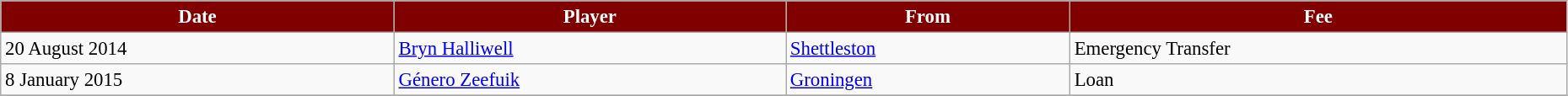<table class="wikitable" style="text-align:center; font-size:95%;width:98%; text-align:left">
<tr>
<th style="background:maroon; color:white;" scope="col">Date</th>
<th style="background:maroon; color:white;" scope="col">Player</th>
<th style="background:maroon; color:white;" scope="col">From</th>
<th style="background:maroon; color:white;" scope="col">Fee</th>
</tr>
<tr>
<td>20 August 2014</td>
<td> <a href='#'>Bryn Halliwell</a></td>
<td> <a href='#'>Shettleston</a></td>
<td>Emergency Transfer</td>
</tr>
<tr>
<td>8 January 2015</td>
<td> <a href='#'>Género Zeefuik</a></td>
<td> <a href='#'>Groningen</a></td>
<td>Loan</td>
</tr>
<tr>
</tr>
</table>
